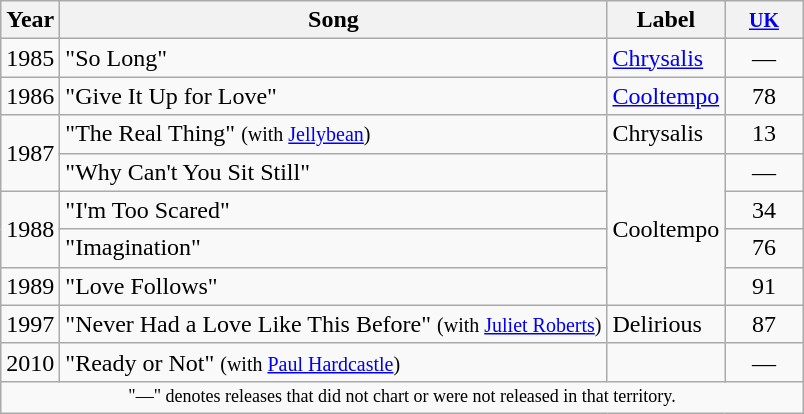<table class="wikitable">
<tr>
<th>Year</th>
<th>Song</th>
<th>Label</th>
<th style="width:45px;"><small><a href='#'>UK</a></small><br></th>
</tr>
<tr>
<td rowspan="1">1985</td>
<td>"So Long"</td>
<td><a href='#'>Chrysalis</a></td>
<td align=center>—</td>
</tr>
<tr>
<td rowspan="1">1986</td>
<td>"Give It Up for Love"</td>
<td><a href='#'>Cooltempo</a></td>
<td align=center>78</td>
</tr>
<tr>
<td rowspan="2">1987</td>
<td>"The Real Thing" <small>(with <a href='#'>Jellybean</a>)</small></td>
<td>Chrysalis</td>
<td align=center>13</td>
</tr>
<tr>
<td>"Why Can't You Sit Still"</td>
<td rowspan="4">Cooltempo</td>
<td align=center>—</td>
</tr>
<tr>
<td rowspan="2">1988</td>
<td>"I'm Too Scared"</td>
<td align=center>34</td>
</tr>
<tr>
<td>"Imagination"</td>
<td align=center>76</td>
</tr>
<tr>
<td rowspan="1">1989</td>
<td>"Love Follows"</td>
<td align=center>91</td>
</tr>
<tr>
<td rowspan="1">1997</td>
<td>"Never Had a Love Like This Before" <small>(with <a href='#'>Juliet Roberts</a>)</small></td>
<td>Delirious</td>
<td align=center>87</td>
</tr>
<tr>
<td rowspan="1">2010</td>
<td>"Ready or Not" <small>(with <a href='#'>Paul Hardcastle</a>)</small></td>
<td align=center></td>
<td align=center>—</td>
</tr>
<tr>
<td colspan="5" style="text-align:center; font-size:9pt;">"—" denotes releases that did not chart or were not released in that territory.</td>
</tr>
</table>
